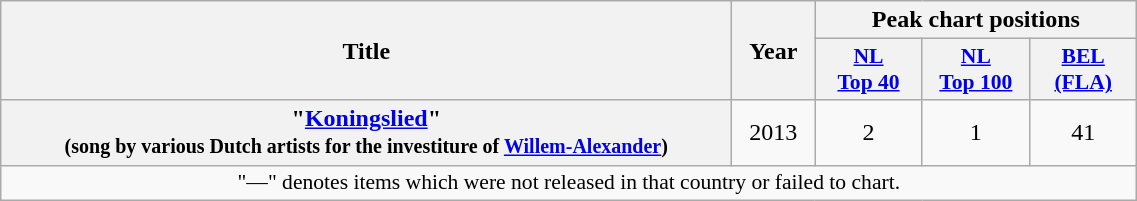<table class="wikitable plainrowheaders" style="text-align:center;" border="1">
<tr>
<th scope="col" rowspan="2" style="width:30em;">Title</th>
<th scope="col" rowspan="2" style="width:3em;">Year</th>
<th scope="col" colspan="3">Peak chart positions</th>
</tr>
<tr>
<th scope="col" style="width:4.5em;font-size:90%;"><a href='#'>NL<br>Top 40</a><br></th>
<th scope="col" style="width:4.5em;font-size:90%;"><a href='#'>NL<br>Top 100</a><br></th>
<th scope="col" style="width:4.5em;font-size:90%;"><a href='#'>BEL<br>(FLA)</a><br></th>
</tr>
<tr>
<th scope="row">"<a href='#'>Koningslied</a>"<br><small>(song by various Dutch artists for the investiture of <a href='#'>Willem-Alexander</a>)</small></th>
<td rowspan="1">2013</td>
<td>2</td>
<td>1</td>
<td>41</td>
</tr>
<tr>
<td colspan="7" align="center" style="font-size:90%;">"—" denotes items which were not released in that country or failed to chart.</td>
</tr>
</table>
